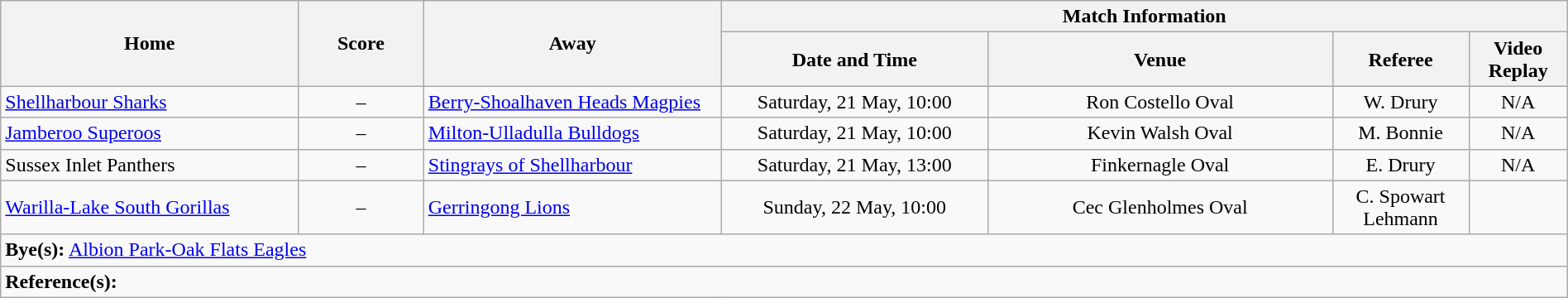<table class="wikitable" width="100% text-align:center;">
<tr>
<th rowspan="2" width="19%">Home</th>
<th rowspan="2" width="8%">Score</th>
<th rowspan="2" width="19%">Away</th>
<th colspan="4">Match Information</th>
</tr>
<tr bgcolor="#CCCCCC">
<th width="17%">Date and Time</th>
<th width="22%">Venue</th>
<th>Referee</th>
<th>Video Replay</th>
</tr>
<tr>
<td> <a href='#'>Shellharbour Sharks</a></td>
<td style="text-align:center;">–</td>
<td> <a href='#'>Berry-Shoalhaven Heads Magpies</a></td>
<td style="text-align:center;">Saturday, 21 May, 10:00</td>
<td style="text-align:center;">Ron Costello Oval</td>
<td style="text-align:center;">W. Drury</td>
<td style="text-align:center;">N/A</td>
</tr>
<tr>
<td> <a href='#'>Jamberoo Superoos</a></td>
<td style="text-align:center;">–</td>
<td> <a href='#'>Milton-Ulladulla Bulldogs</a></td>
<td style="text-align:center;">Saturday, 21 May, 10:00</td>
<td style="text-align:center;">Kevin Walsh Oval</td>
<td style="text-align:center;">M. Bonnie</td>
<td style="text-align:center;">N/A</td>
</tr>
<tr>
<td> Sussex Inlet Panthers</td>
<td style="text-align:center;">–</td>
<td> <a href='#'>Stingrays of Shellharbour</a></td>
<td style="text-align:center;">Saturday, 21 May, 13:00</td>
<td style="text-align:center;">Finkernagle Oval</td>
<td style="text-align:center;">E. Drury</td>
<td style="text-align:center;">N/A</td>
</tr>
<tr>
<td> <a href='#'>Warilla-Lake South Gorillas</a></td>
<td style="text-align:center;">–</td>
<td> <a href='#'>Gerringong Lions</a></td>
<td style="text-align:center;">Sunday, 22 May, 10:00</td>
<td style="text-align:center;">Cec Glenholmes Oval</td>
<td style="text-align:center;">C. Spowart Lehmann</td>
<td style="text-align:center;"></td>
</tr>
<tr>
<td colspan="7"><strong>Bye(s):</strong>  <a href='#'>Albion Park-Oak Flats Eagles</a></td>
</tr>
<tr>
<td colspan="7"><strong>Reference(s):</strong></td>
</tr>
</table>
